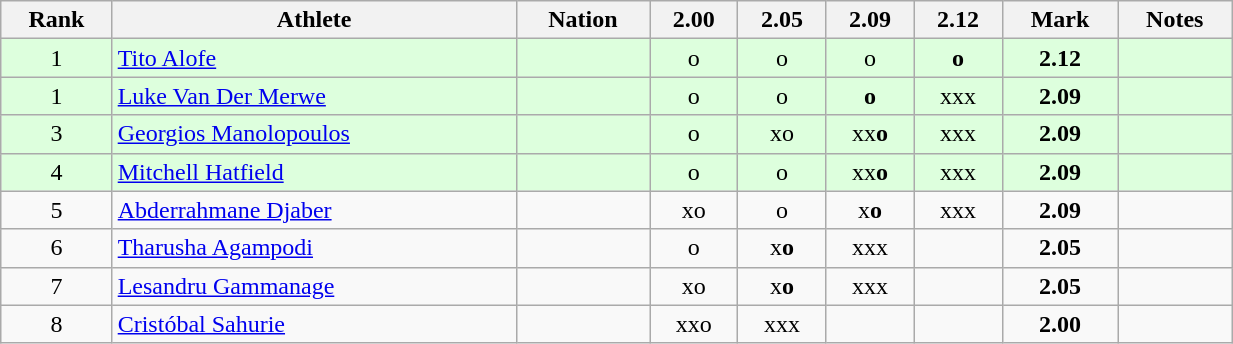<table class="wikitable sortable" style="text-align:center;width: 65%;">
<tr>
<th scope="col">Rank</th>
<th scope="col">Athlete</th>
<th scope="col">Nation</th>
<th scope="col">2.00</th>
<th scope="col">2.05</th>
<th scope="col">2.09</th>
<th scope="col">2.12</th>
<th scope="col">Mark</th>
<th scope="col">Notes</th>
</tr>
<tr bgcolor=ddffdd>
<td>1</td>
<td align=left><a href='#'>Tito Alofe</a></td>
<td align=left></td>
<td>o</td>
<td>o</td>
<td>o</td>
<td><strong>o</strong></td>
<td><strong>2.12</strong></td>
<td></td>
</tr>
<tr bgcolor=ddffdd>
<td>1</td>
<td align=left><a href='#'>Luke Van Der Merwe</a></td>
<td align=left></td>
<td>o</td>
<td>o</td>
<td><strong>o</strong></td>
<td>xxx</td>
<td><strong>2.09</strong></td>
<td></td>
</tr>
<tr bgcolor=ddffdd>
<td>3</td>
<td align=left><a href='#'>Georgios Manolopoulos</a></td>
<td align=left></td>
<td>o</td>
<td>xo</td>
<td>xx<strong>o</strong></td>
<td>xxx</td>
<td><strong>2.09</strong></td>
<td></td>
</tr>
<tr bgcolor=ddffdd>
<td>4</td>
<td align=left><a href='#'>Mitchell Hatfield</a></td>
<td align=left></td>
<td>o</td>
<td>o</td>
<td>xx<strong>o</strong></td>
<td>xxx</td>
<td><strong>2.09</strong></td>
<td></td>
</tr>
<tr>
<td>5</td>
<td align=left><a href='#'>Abderrahmane Djaber</a></td>
<td align=left></td>
<td>xo</td>
<td>o</td>
<td>x<strong>o</strong></td>
<td>xxx</td>
<td><strong>2.09</strong></td>
<td></td>
</tr>
<tr>
<td>6</td>
<td align=left><a href='#'>Tharusha Agampodi</a></td>
<td align=left></td>
<td>o</td>
<td>x<strong>o</strong></td>
<td>xxx</td>
<td></td>
<td><strong>2.05</strong></td>
<td></td>
</tr>
<tr>
<td>7</td>
<td align=left><a href='#'>Lesandru Gammanage</a></td>
<td align=left></td>
<td>xo</td>
<td>x<strong>o</strong></td>
<td>xxx</td>
<td></td>
<td><strong>2.05</strong></td>
<td></td>
</tr>
<tr>
<td>8</td>
<td align=left><a href='#'>Cristóbal Sahurie</a></td>
<td align=left></td>
<td>xxo</td>
<td>xxx</td>
<td></td>
<td></td>
<td><strong>2.00</strong></td>
<td></td>
</tr>
</table>
